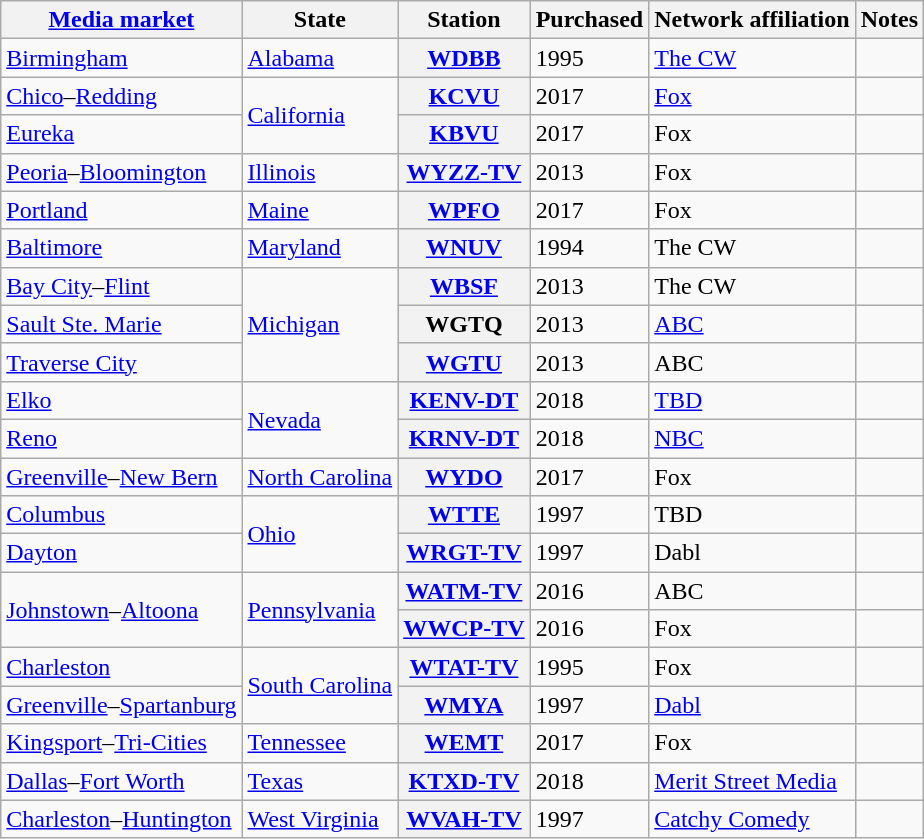<table class="wikitable sortable">
<tr>
<th scope="col"><a href='#'>Media market</a></th>
<th scope="col">State</th>
<th scope="col">Station</th>
<th scope="col">Purchased</th>
<th scope="col">Network affiliation</th>
<th scope="col" class="unsortable">Notes</th>
</tr>
<tr>
<td><a href='#'>Birmingham</a></td>
<td><a href='#'>Alabama</a></td>
<th scope="row"><a href='#'>WDBB</a></th>
<td>1995</td>
<td><a href='#'>The CW</a></td>
<td></td>
</tr>
<tr>
<td><a href='#'>Chico</a>–<a href='#'>Redding</a></td>
<td rowspan="2"><a href='#'>California</a></td>
<th scope="row"><a href='#'>KCVU</a></th>
<td>2017</td>
<td><a href='#'>Fox</a></td>
<td></td>
</tr>
<tr>
<td><a href='#'>Eureka</a></td>
<th scope="row"><a href='#'>KBVU</a></th>
<td>2017</td>
<td>Fox</td>
<td></td>
</tr>
<tr>
<td><a href='#'>Peoria</a>–<a href='#'>Bloomington</a></td>
<td><a href='#'>Illinois</a></td>
<th scope="row"><a href='#'>WYZZ-TV</a></th>
<td>2013</td>
<td>Fox</td>
<td></td>
</tr>
<tr>
<td><a href='#'>Portland</a></td>
<td><a href='#'>Maine</a></td>
<th scope="row"><a href='#'>WPFO</a></th>
<td>2017</td>
<td>Fox</td>
<td></td>
</tr>
<tr>
<td><a href='#'>Baltimore</a></td>
<td><a href='#'>Maryland</a></td>
<th scope="row"><a href='#'>WNUV</a></th>
<td>1994</td>
<td>The CW</td>
<td></td>
</tr>
<tr>
<td><a href='#'>Bay City</a>–<a href='#'>Flint</a></td>
<td rowspan="3"><a href='#'>Michigan</a></td>
<th scope="row"><a href='#'>WBSF</a></th>
<td>2013</td>
<td>The CW</td>
<td></td>
</tr>
<tr>
<td><a href='#'>Sault Ste. Marie</a></td>
<th scope="row">WGTQ</th>
<td>2013</td>
<td><a href='#'>ABC</a></td>
<td></td>
</tr>
<tr>
<td><a href='#'>Traverse City</a></td>
<th scope="row"><a href='#'>WGTU</a></th>
<td>2013</td>
<td>ABC</td>
<td></td>
</tr>
<tr>
<td><a href='#'>Elko</a></td>
<td rowspan="2"><a href='#'>Nevada</a></td>
<th scope="row"><a href='#'>KENV-DT</a></th>
<td>2018</td>
<td><a href='#'>TBD</a></td>
<td></td>
</tr>
<tr>
<td><a href='#'>Reno</a></td>
<th scope="row"><a href='#'>KRNV-DT</a></th>
<td>2018</td>
<td><a href='#'>NBC</a></td>
<td></td>
</tr>
<tr>
<td><a href='#'>Greenville</a>–<a href='#'>New Bern</a></td>
<td><a href='#'>North Carolina</a></td>
<th scope="row"><a href='#'>WYDO</a></th>
<td>2017</td>
<td>Fox</td>
<td></td>
</tr>
<tr>
<td><a href='#'>Columbus</a></td>
<td rowspan="2"><a href='#'>Ohio</a></td>
<th scope="row"><a href='#'>WTTE</a></th>
<td>1997</td>
<td>TBD</td>
<td></td>
</tr>
<tr>
<td><a href='#'>Dayton</a></td>
<th scope="row"><a href='#'>WRGT-TV</a></th>
<td>1997</td>
<td>Dabl</td>
<td></td>
</tr>
<tr>
<td rowspan="2"><a href='#'>Johnstown</a>–<a href='#'>Altoona</a></td>
<td rowspan="2"><a href='#'>Pennsylvania</a></td>
<th scope="row"><a href='#'>WATM-TV</a></th>
<td>2016</td>
<td>ABC</td>
<td></td>
</tr>
<tr>
<th scope="row"><a href='#'>WWCP-TV</a></th>
<td>2016</td>
<td>Fox</td>
<td></td>
</tr>
<tr>
<td><a href='#'>Charleston</a></td>
<td rowspan="2"><a href='#'>South Carolina</a></td>
<th scope="row"><a href='#'>WTAT-TV</a></th>
<td>1995</td>
<td>Fox</td>
<td></td>
</tr>
<tr>
<td><a href='#'>Greenville</a>–<a href='#'>Spartanburg</a></td>
<th scope="row"><a href='#'>WMYA</a></th>
<td>1997</td>
<td><a href='#'>Dabl</a></td>
<td></td>
</tr>
<tr>
<td><a href='#'>Kingsport</a>–<a href='#'>Tri-Cities</a></td>
<td><a href='#'>Tennessee</a></td>
<th scope="row"><a href='#'>WEMT</a></th>
<td>2017</td>
<td>Fox</td>
<td></td>
</tr>
<tr>
<td><a href='#'>Dallas</a>–<a href='#'>Fort Worth</a></td>
<td><a href='#'>Texas</a></td>
<th scope="row"><a href='#'>KTXD-TV</a></th>
<td>2018</td>
<td><a href='#'>Merit Street Media</a></td>
<td></td>
</tr>
<tr>
<td><a href='#'>Charleston</a>–<a href='#'>Huntington</a></td>
<td><a href='#'>West Virginia</a></td>
<th scope="row"><a href='#'>WVAH-TV</a></th>
<td>1997</td>
<td><a href='#'>Catchy Comedy</a></td>
<td></td>
</tr>
</table>
